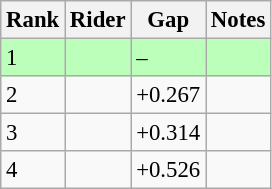<table class="wikitable" style="font-size:95%" style="text-align:center; width:35em;">
<tr>
<th>Rank</th>
<th>Rider</th>
<th>Gap</th>
<th>Notes</th>
</tr>
<tr bgcolor=bbffbb>
<td>1</td>
<td align=left></td>
<td>–</td>
<td></td>
</tr>
<tr>
<td>2</td>
<td align=left></td>
<td>+0.267</td>
<td></td>
</tr>
<tr>
<td>3</td>
<td align=left></td>
<td>+0.314</td>
<td></td>
</tr>
<tr>
<td>4</td>
<td align=left></td>
<td>+0.526</td>
<td></td>
</tr>
</table>
